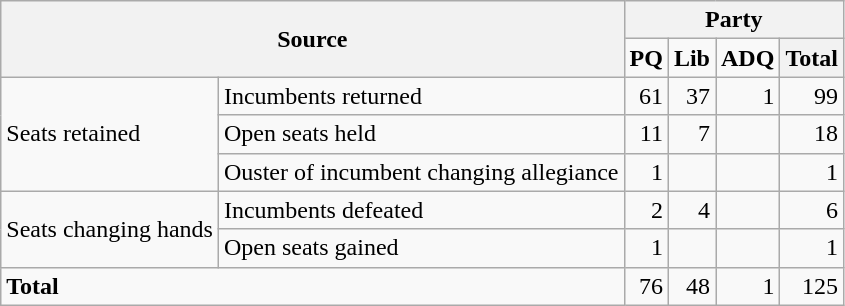<table class="wikitable" style="text-align:right;">
<tr>
<th colspan="2" rowspan="2">Source</th>
<th colspan="6">Party</th>
</tr>
<tr>
<td><strong>PQ</strong></td>
<td><strong>Lib</strong></td>
<td><strong>ADQ</strong></td>
<th>Total</th>
</tr>
<tr>
<td rowspan="3" style="text-align:left;">Seats retained</td>
<td style="text-align:left;">Incumbents returned</td>
<td>61</td>
<td>37</td>
<td>1</td>
<td>99</td>
</tr>
<tr>
<td style="text-align:left;">Open seats held</td>
<td>11</td>
<td>7</td>
<td></td>
<td>18</td>
</tr>
<tr>
<td style="text-align:left;">Ouster of incumbent changing allegiance</td>
<td>1</td>
<td></td>
<td></td>
<td>1</td>
</tr>
<tr>
<td rowspan="2" style="text-align:left;">Seats changing hands</td>
<td style="text-align:left;">Incumbents defeated</td>
<td>2</td>
<td>4</td>
<td></td>
<td>6</td>
</tr>
<tr>
<td style="text-align:left;">Open seats gained</td>
<td>1</td>
<td></td>
<td></td>
<td>1</td>
</tr>
<tr>
<td colspan="2" style="text-align:left;"><strong>Total</strong></td>
<td>76</td>
<td>48</td>
<td>1</td>
<td>125</td>
</tr>
</table>
